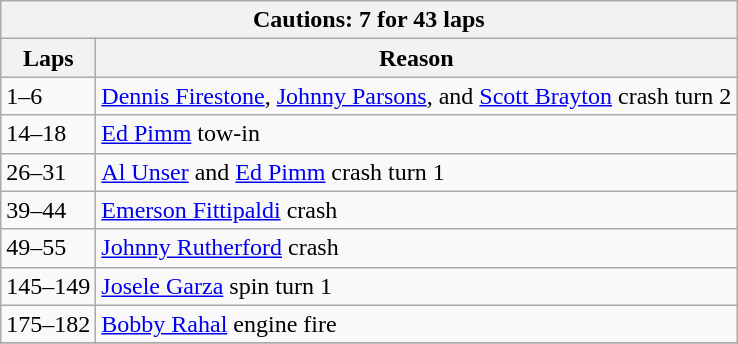<table class="wikitable">
<tr>
<th colspan=2>Cautions: 7 for 43 laps</th>
</tr>
<tr>
<th>Laps</th>
<th>Reason</th>
</tr>
<tr>
<td>1–6</td>
<td><a href='#'>Dennis Firestone</a>, <a href='#'>Johnny Parsons</a>, and <a href='#'>Scott Brayton</a> crash turn 2</td>
</tr>
<tr>
<td>14–18</td>
<td><a href='#'>Ed Pimm</a> tow-in</td>
</tr>
<tr>
<td>26–31</td>
<td><a href='#'>Al Unser</a> and <a href='#'>Ed Pimm</a> crash turn 1</td>
</tr>
<tr>
<td>39–44</td>
<td><a href='#'>Emerson Fittipaldi</a> crash</td>
</tr>
<tr>
<td>49–55</td>
<td><a href='#'>Johnny Rutherford</a> crash</td>
</tr>
<tr>
<td>145–149</td>
<td><a href='#'>Josele Garza</a> spin turn 1</td>
</tr>
<tr>
<td>175–182</td>
<td><a href='#'>Bobby Rahal</a> engine fire</td>
</tr>
<tr>
</tr>
</table>
